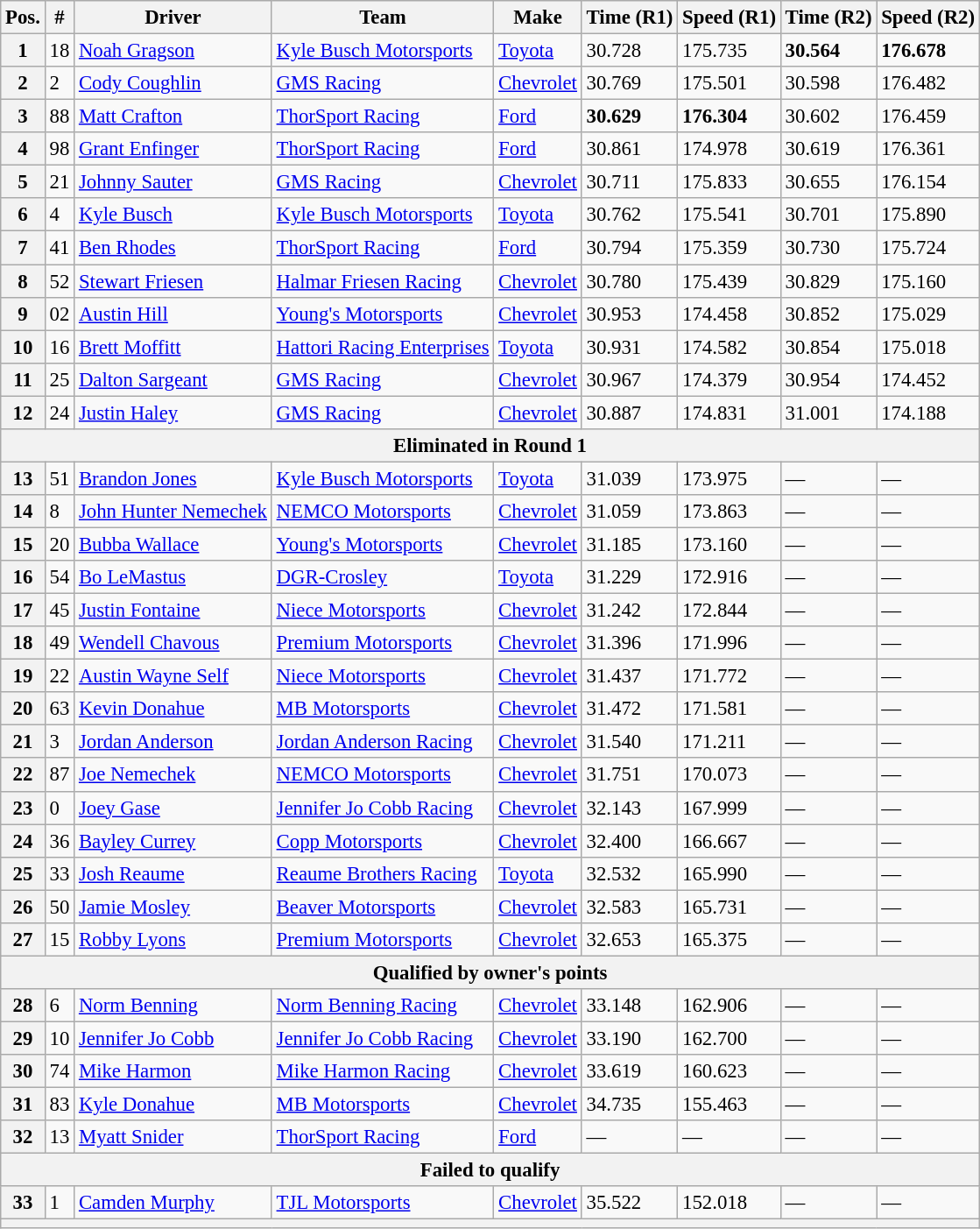<table class="wikitable" style="font-size:95%">
<tr>
<th>Pos.</th>
<th>#</th>
<th>Driver</th>
<th>Team</th>
<th>Make</th>
<th>Time (R1)</th>
<th>Speed (R1)</th>
<th>Time (R2)</th>
<th>Speed (R2)</th>
</tr>
<tr>
<th>1</th>
<td>18</td>
<td><a href='#'>Noah Gragson</a></td>
<td><a href='#'>Kyle Busch Motorsports</a></td>
<td><a href='#'>Toyota</a></td>
<td>30.728</td>
<td>175.735</td>
<td><strong>30.564</strong></td>
<td><strong>176.678</strong></td>
</tr>
<tr>
<th>2</th>
<td>2</td>
<td><a href='#'>Cody Coughlin</a></td>
<td><a href='#'>GMS Racing</a></td>
<td><a href='#'>Chevrolet</a></td>
<td>30.769</td>
<td>175.501</td>
<td>30.598</td>
<td>176.482</td>
</tr>
<tr>
<th>3</th>
<td>88</td>
<td><a href='#'>Matt Crafton</a></td>
<td><a href='#'>ThorSport Racing</a></td>
<td><a href='#'>Ford</a></td>
<td><strong>30.629</strong></td>
<td><strong>176.304</strong></td>
<td>30.602</td>
<td>176.459</td>
</tr>
<tr>
<th>4</th>
<td>98</td>
<td><a href='#'>Grant Enfinger</a></td>
<td><a href='#'>ThorSport Racing</a></td>
<td><a href='#'>Ford</a></td>
<td>30.861</td>
<td>174.978</td>
<td>30.619</td>
<td>176.361</td>
</tr>
<tr>
<th>5</th>
<td>21</td>
<td><a href='#'>Johnny Sauter</a></td>
<td><a href='#'>GMS Racing</a></td>
<td><a href='#'>Chevrolet</a></td>
<td>30.711</td>
<td>175.833</td>
<td>30.655</td>
<td>176.154</td>
</tr>
<tr>
<th>6</th>
<td>4</td>
<td><a href='#'>Kyle Busch</a></td>
<td><a href='#'>Kyle Busch Motorsports</a></td>
<td><a href='#'>Toyota</a></td>
<td>30.762</td>
<td>175.541</td>
<td>30.701</td>
<td>175.890</td>
</tr>
<tr>
<th>7</th>
<td>41</td>
<td><a href='#'>Ben Rhodes</a></td>
<td><a href='#'>ThorSport Racing</a></td>
<td><a href='#'>Ford</a></td>
<td>30.794</td>
<td>175.359</td>
<td>30.730</td>
<td>175.724</td>
</tr>
<tr>
<th>8</th>
<td>52</td>
<td><a href='#'>Stewart Friesen</a></td>
<td><a href='#'>Halmar Friesen Racing</a></td>
<td><a href='#'>Chevrolet</a></td>
<td>30.780</td>
<td>175.439</td>
<td>30.829</td>
<td>175.160</td>
</tr>
<tr>
<th>9</th>
<td>02</td>
<td><a href='#'>Austin Hill</a></td>
<td><a href='#'>Young's Motorsports</a></td>
<td><a href='#'>Chevrolet</a></td>
<td>30.953</td>
<td>174.458</td>
<td>30.852</td>
<td>175.029</td>
</tr>
<tr>
<th>10</th>
<td>16</td>
<td><a href='#'>Brett Moffitt</a></td>
<td><a href='#'>Hattori Racing Enterprises</a></td>
<td><a href='#'>Toyota</a></td>
<td>30.931</td>
<td>174.582</td>
<td>30.854</td>
<td>175.018</td>
</tr>
<tr>
<th>11</th>
<td>25</td>
<td><a href='#'>Dalton Sargeant</a></td>
<td><a href='#'>GMS Racing</a></td>
<td><a href='#'>Chevrolet</a></td>
<td>30.967</td>
<td>174.379</td>
<td>30.954</td>
<td>174.452</td>
</tr>
<tr>
<th>12</th>
<td>24</td>
<td><a href='#'>Justin Haley</a></td>
<td><a href='#'>GMS Racing</a></td>
<td><a href='#'>Chevrolet</a></td>
<td>30.887</td>
<td>174.831</td>
<td>31.001</td>
<td>174.188</td>
</tr>
<tr>
<th colspan="9">Eliminated in Round 1</th>
</tr>
<tr>
<th>13</th>
<td>51</td>
<td><a href='#'>Brandon Jones</a></td>
<td><a href='#'>Kyle Busch Motorsports</a></td>
<td><a href='#'>Toyota</a></td>
<td>31.039</td>
<td>173.975</td>
<td>—</td>
<td>—</td>
</tr>
<tr>
<th>14</th>
<td>8</td>
<td><a href='#'>John Hunter Nemechek</a></td>
<td><a href='#'>NEMCO Motorsports</a></td>
<td><a href='#'>Chevrolet</a></td>
<td>31.059</td>
<td>173.863</td>
<td>—</td>
<td>—</td>
</tr>
<tr>
<th>15</th>
<td>20</td>
<td><a href='#'>Bubba Wallace</a></td>
<td><a href='#'>Young's Motorsports</a></td>
<td><a href='#'>Chevrolet</a></td>
<td>31.185</td>
<td>173.160</td>
<td>—</td>
<td>—</td>
</tr>
<tr>
<th>16</th>
<td>54</td>
<td><a href='#'>Bo LeMastus</a></td>
<td><a href='#'>DGR-Crosley</a></td>
<td><a href='#'>Toyota</a></td>
<td>31.229</td>
<td>172.916</td>
<td>—</td>
<td>—</td>
</tr>
<tr>
<th>17</th>
<td>45</td>
<td><a href='#'>Justin Fontaine</a></td>
<td><a href='#'>Niece Motorsports</a></td>
<td><a href='#'>Chevrolet</a></td>
<td>31.242</td>
<td>172.844</td>
<td>—</td>
<td>—</td>
</tr>
<tr>
<th>18</th>
<td>49</td>
<td><a href='#'>Wendell Chavous</a></td>
<td><a href='#'>Premium Motorsports</a></td>
<td><a href='#'>Chevrolet</a></td>
<td>31.396</td>
<td>171.996</td>
<td>—</td>
<td>—</td>
</tr>
<tr>
<th>19</th>
<td>22</td>
<td><a href='#'>Austin Wayne Self</a></td>
<td><a href='#'>Niece Motorsports</a></td>
<td><a href='#'>Chevrolet</a></td>
<td>31.437</td>
<td>171.772</td>
<td>—</td>
<td>—</td>
</tr>
<tr>
<th>20</th>
<td>63</td>
<td><a href='#'>Kevin Donahue</a></td>
<td><a href='#'>MB Motorsports</a></td>
<td><a href='#'>Chevrolet</a></td>
<td>31.472</td>
<td>171.581</td>
<td>—</td>
<td>—</td>
</tr>
<tr>
<th>21</th>
<td>3</td>
<td><a href='#'>Jordan Anderson</a></td>
<td><a href='#'>Jordan Anderson Racing</a></td>
<td><a href='#'>Chevrolet</a></td>
<td>31.540</td>
<td>171.211</td>
<td>—</td>
<td>—</td>
</tr>
<tr>
<th>22</th>
<td>87</td>
<td><a href='#'>Joe Nemechek</a></td>
<td><a href='#'>NEMCO Motorsports</a></td>
<td><a href='#'>Chevrolet</a></td>
<td>31.751</td>
<td>170.073</td>
<td>—</td>
<td>—</td>
</tr>
<tr>
<th>23</th>
<td>0</td>
<td><a href='#'>Joey Gase</a></td>
<td><a href='#'>Jennifer Jo Cobb Racing</a></td>
<td><a href='#'>Chevrolet</a></td>
<td>32.143</td>
<td>167.999</td>
<td>—</td>
<td>—</td>
</tr>
<tr>
<th>24</th>
<td>36</td>
<td><a href='#'>Bayley Currey</a></td>
<td><a href='#'>Copp Motorsports</a></td>
<td><a href='#'>Chevrolet</a></td>
<td>32.400</td>
<td>166.667</td>
<td>—</td>
<td>—</td>
</tr>
<tr>
<th>25</th>
<td>33</td>
<td><a href='#'>Josh Reaume</a></td>
<td><a href='#'>Reaume Brothers Racing</a></td>
<td><a href='#'>Toyota</a></td>
<td>32.532</td>
<td>165.990</td>
<td>—</td>
<td>—</td>
</tr>
<tr>
<th>26</th>
<td>50</td>
<td><a href='#'>Jamie Mosley</a></td>
<td><a href='#'>Beaver Motorsports</a></td>
<td><a href='#'>Chevrolet</a></td>
<td>32.583</td>
<td>165.731</td>
<td>—</td>
<td>—</td>
</tr>
<tr>
<th>27</th>
<td>15</td>
<td><a href='#'>Robby Lyons</a></td>
<td><a href='#'>Premium Motorsports</a></td>
<td><a href='#'>Chevrolet</a></td>
<td>32.653</td>
<td>165.375</td>
<td>—</td>
<td>—</td>
</tr>
<tr>
<th colspan="9">Qualified by owner's points</th>
</tr>
<tr>
<th>28</th>
<td>6</td>
<td><a href='#'>Norm Benning</a></td>
<td><a href='#'>Norm Benning Racing</a></td>
<td><a href='#'>Chevrolet</a></td>
<td>33.148</td>
<td>162.906</td>
<td>—</td>
<td>—</td>
</tr>
<tr>
<th>29</th>
<td>10</td>
<td><a href='#'>Jennifer Jo Cobb</a></td>
<td><a href='#'>Jennifer Jo Cobb Racing</a></td>
<td><a href='#'>Chevrolet</a></td>
<td>33.190</td>
<td>162.700</td>
<td>—</td>
<td>—</td>
</tr>
<tr>
<th>30</th>
<td>74</td>
<td><a href='#'>Mike Harmon</a></td>
<td><a href='#'>Mike Harmon Racing</a></td>
<td><a href='#'>Chevrolet</a></td>
<td>33.619</td>
<td>160.623</td>
<td>—</td>
<td>—</td>
</tr>
<tr>
<th>31</th>
<td>83</td>
<td><a href='#'>Kyle Donahue</a></td>
<td><a href='#'>MB Motorsports</a></td>
<td><a href='#'>Chevrolet</a></td>
<td>34.735</td>
<td>155.463</td>
<td>—</td>
<td>—</td>
</tr>
<tr>
<th>32</th>
<td>13</td>
<td><a href='#'>Myatt Snider</a></td>
<td><a href='#'>ThorSport Racing</a></td>
<td><a href='#'>Ford</a></td>
<td>—</td>
<td>—</td>
<td>—</td>
<td>—</td>
</tr>
<tr>
<th colspan="9">Failed to qualify</th>
</tr>
<tr>
<th>33</th>
<td>1</td>
<td><a href='#'>Camden Murphy</a></td>
<td><a href='#'>TJL Motorsports</a></td>
<td><a href='#'>Chevrolet</a></td>
<td>35.522</td>
<td>152.018</td>
<td>—</td>
<td>—</td>
</tr>
<tr>
<th colspan="9"></th>
</tr>
</table>
